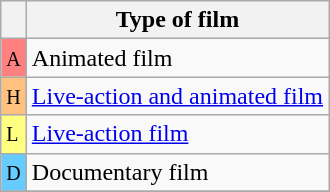<table class="wikitable floatleft">
<tr>
<th></th>
<th>Type of film</th>
</tr>
<tr>
<td style="background:#ff8080;"><small>A</small></td>
<td>Animated film</td>
</tr>
<tr>
<td style="background:#ffc080;"><small>H</small></td>
<td><a href='#'>Live-action and animated film</a></td>
</tr>
<tr>
<td style="background:#ffff81;"><small>L</small></td>
<td><a href='#'>Live-action film</a></td>
</tr>
<tr>
<td style="background:#6cf;"><small>D</small></td>
<td>Documentary film</td>
</tr>
<tr>
</tr>
</table>
